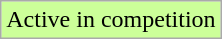<table class="wikitable">
<tr bgcolor="#CCFF99">
<td>Active in competition</td>
</tr>
</table>
